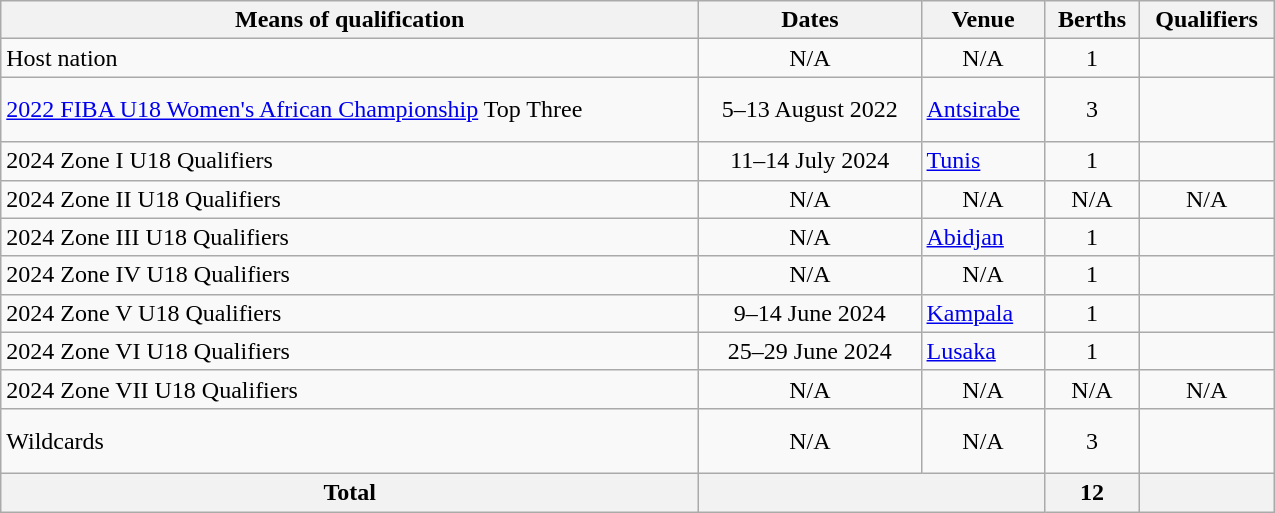<table class="wikitable" style="width:850px;">
<tr>
<th>Means of qualification</th>
<th>Dates</th>
<th>Venue</th>
<th>Berths</th>
<th>Qualifiers</th>
</tr>
<tr>
<td>Host nation</td>
<td style="text-align:center;">N/A</td>
<td style="text-align:center;">N/A</td>
<td style="text-align:center;">1</td>
<td></td>
</tr>
<tr>
<td><a href='#'>2022 FIBA U18 Women's African Championship</a> Top Three</td>
<td style="text-align:center;">5–13 August 2022</td>
<td> <a href='#'>Antsirabe</a></td>
<td style="text-align:center;">3</td>
<td><br><br></td>
</tr>
<tr>
<td>2024 Zone I U18 Qualifiers</td>
<td style="text-align:center;">11–14 July 2024</td>
<td> <a href='#'>Tunis</a></td>
<td style="text-align:center;">1</td>
<td></td>
</tr>
<tr>
<td>2024 Zone II U18 Qualifiers</td>
<td style="text-align:center;">N/A</td>
<td style="text-align:center;">N/A</td>
<td style="text-align:center;">N/A</td>
<td style="text-align:center;">N/A</td>
</tr>
<tr>
<td>2024 Zone III U18 Qualifiers</td>
<td style="text-align:center;">N/A</td>
<td> <a href='#'>Abidjan</a></td>
<td style="text-align:center;">1</td>
<td></td>
</tr>
<tr>
<td>2024 Zone IV U18 Qualifiers</td>
<td style="text-align:center;">N/A</td>
<td style="text-align:center;">N/A</td>
<td style="text-align:center;">1</td>
<td></td>
</tr>
<tr>
<td>2024 Zone V U18 Qualifiers</td>
<td style="text-align:center;">9–14 June 2024</td>
<td> <a href='#'>Kampala</a></td>
<td style="text-align:center;">1</td>
<td></td>
</tr>
<tr>
<td>2024 Zone VI U18 Qualifiers</td>
<td style="text-align:center;">25–29 June 2024</td>
<td> <a href='#'>Lusaka</a></td>
<td style="text-align:center;">1</td>
<td></td>
</tr>
<tr>
<td>2024 Zone VII U18 Qualifiers</td>
<td style="text-align:center;">N/A</td>
<td style="text-align:center;">N/A</td>
<td style="text-align:center;">N/A</td>
<td style="text-align:center;">N/A</td>
</tr>
<tr>
<td>Wildcards</td>
<td style="text-align:center;">N/A</td>
<td style="text-align:center;">N/A</td>
<td style="text-align:center;">3</td>
<td><br><br></td>
</tr>
<tr>
<th>Total</th>
<th colspan="2"></th>
<th>12</th>
<th></th>
</tr>
</table>
